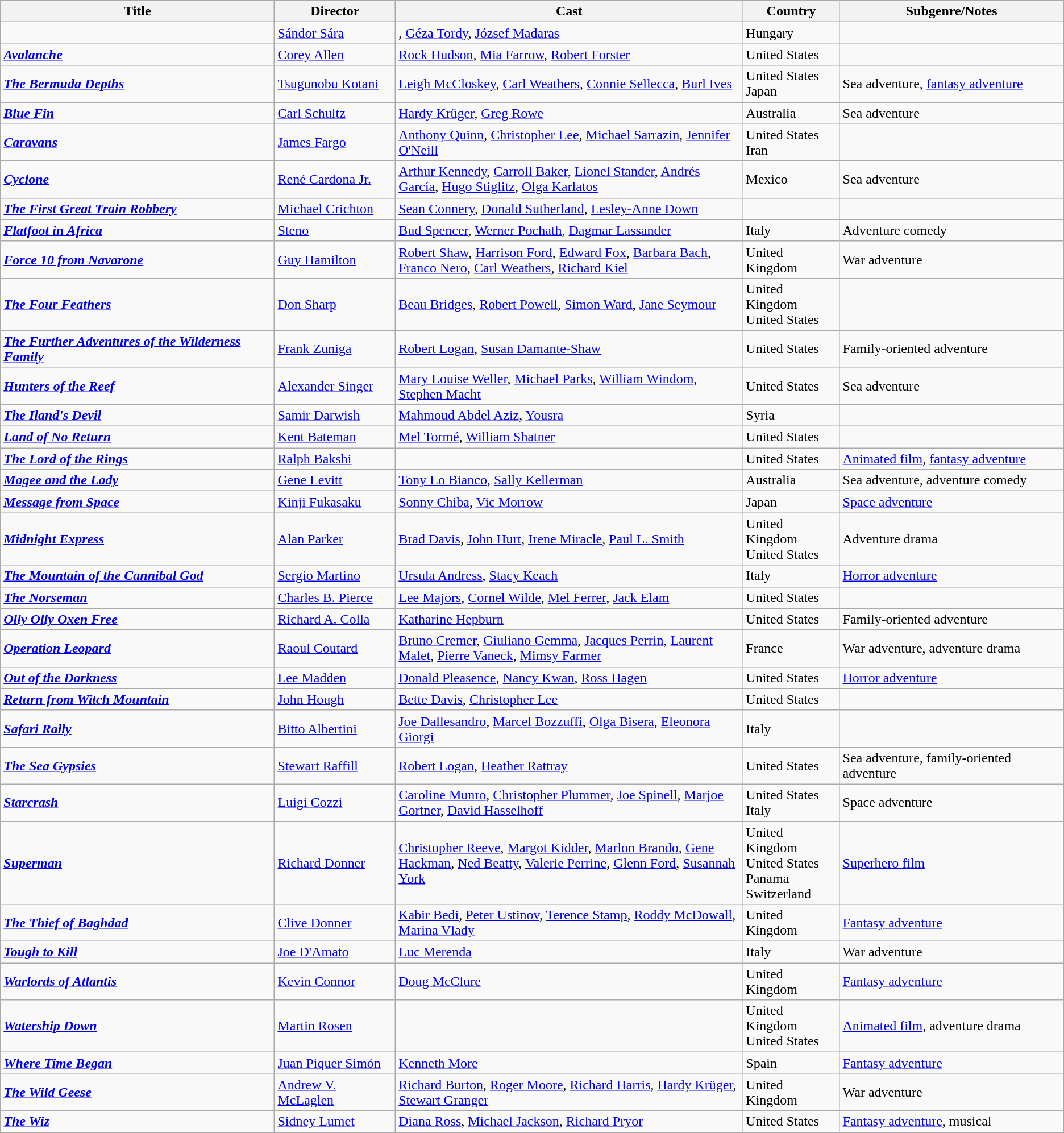<table class="wikitable">
<tr>
<th>Title</th>
<th>Director</th>
<th style="width: 400px;">Cast</th>
<th>Country</th>
<th>Subgenre/Notes</th>
</tr>
<tr>
<td><strong><em></em></strong></td>
<td><a href='#'>Sándor Sára</a></td>
<td>, <a href='#'>Géza Tordy</a>, <a href='#'>József Madaras</a></td>
<td>Hungary</td>
<td></td>
</tr>
<tr>
<td><strong><em><a href='#'>Avalanche</a></em></strong></td>
<td><a href='#'>Corey Allen</a></td>
<td><a href='#'>Rock Hudson</a>, <a href='#'>Mia Farrow</a>, <a href='#'>Robert Forster</a></td>
<td>United States</td>
<td></td>
</tr>
<tr>
<td><strong><em><a href='#'>The Bermuda Depths</a></em></strong></td>
<td><a href='#'>Tsugunobu Kotani</a></td>
<td><a href='#'>Leigh McCloskey</a>, <a href='#'>Carl Weathers</a>, <a href='#'>Connie Sellecca</a>, <a href='#'>Burl Ives</a></td>
<td>United States<br>Japan</td>
<td>Sea adventure, <a href='#'>fantasy adventure</a></td>
</tr>
<tr>
<td><strong><em><a href='#'>Blue Fin</a></em></strong></td>
<td><a href='#'>Carl Schultz</a></td>
<td><a href='#'>Hardy Krüger</a>, <a href='#'>Greg Rowe</a></td>
<td>Australia</td>
<td>Sea adventure</td>
</tr>
<tr>
<td><strong><em><a href='#'>Caravans</a></em></strong></td>
<td><a href='#'>James Fargo</a></td>
<td><a href='#'>Anthony Quinn</a>, <a href='#'>Christopher Lee</a>, <a href='#'>Michael Sarrazin</a>, <a href='#'>Jennifer O'Neill</a></td>
<td>United States<br>Iran</td>
<td></td>
</tr>
<tr>
<td><strong><em><a href='#'>Cyclone</a></em></strong></td>
<td><a href='#'>René Cardona Jr.</a></td>
<td><a href='#'>Arthur Kennedy</a>, <a href='#'>Carroll Baker</a>, <a href='#'>Lionel Stander</a>, <a href='#'>Andrés García</a>, <a href='#'>Hugo Stiglitz</a>, <a href='#'>Olga Karlatos</a></td>
<td>Mexico</td>
<td>Sea adventure</td>
</tr>
<tr>
<td><strong><em><a href='#'>The First Great Train Robbery</a></em></strong></td>
<td><a href='#'>Michael Crichton</a></td>
<td><a href='#'>Sean Connery</a>, <a href='#'>Donald Sutherland</a>, <a href='#'>Lesley-Anne Down</a></td>
<td></td>
<td></td>
</tr>
<tr>
<td><strong><em><a href='#'>Flatfoot in Africa</a></em></strong></td>
<td><a href='#'>Steno</a></td>
<td><a href='#'>Bud Spencer</a>, <a href='#'>Werner Pochath</a>, <a href='#'>Dagmar Lassander</a></td>
<td>Italy</td>
<td>Adventure comedy</td>
</tr>
<tr>
<td><strong><em><a href='#'>Force 10 from Navarone</a></em></strong></td>
<td><a href='#'>Guy Hamilton</a></td>
<td><a href='#'>Robert Shaw</a>, <a href='#'>Harrison Ford</a>, <a href='#'>Edward Fox</a>, <a href='#'>Barbara Bach</a>, <a href='#'>Franco Nero</a>, <a href='#'>Carl Weathers</a>, <a href='#'>Richard Kiel</a></td>
<td>United Kingdom</td>
<td>War adventure</td>
</tr>
<tr>
<td><strong><em><a href='#'>The Four Feathers</a></em></strong></td>
<td><a href='#'>Don Sharp</a></td>
<td><a href='#'>Beau Bridges</a>, <a href='#'>Robert Powell</a>, <a href='#'>Simon Ward</a>, <a href='#'>Jane Seymour</a></td>
<td>United Kingdom<br>United States</td>
<td></td>
</tr>
<tr>
<td><strong><em><a href='#'>The Further Adventures of the Wilderness Family</a></em></strong></td>
<td><a href='#'>Frank Zuniga</a></td>
<td><a href='#'>Robert Logan</a>, <a href='#'>Susan Damante-Shaw</a></td>
<td>United States</td>
<td>Family-oriented adventure</td>
</tr>
<tr>
<td><strong><em><a href='#'>Hunters of the Reef</a></em></strong></td>
<td><a href='#'>Alexander Singer</a></td>
<td><a href='#'>Mary Louise Weller</a>, <a href='#'>Michael Parks</a>, <a href='#'>William Windom</a>, <a href='#'>Stephen Macht</a></td>
<td>United States</td>
<td>Sea adventure</td>
</tr>
<tr>
<td><strong><em><a href='#'>The Iland's Devil</a></em></strong></td>
<td><a href='#'>Samir Darwish</a></td>
<td><a href='#'>Mahmoud Abdel Aziz</a>, <a href='#'>Yousra</a></td>
<td>Syria</td>
<td></td>
</tr>
<tr>
<td><strong><em><a href='#'>Land of No Return</a></em></strong></td>
<td><a href='#'>Kent Bateman</a></td>
<td><a href='#'>Mel Tormé</a>, <a href='#'>William Shatner</a></td>
<td>United States</td>
<td></td>
</tr>
<tr>
<td><strong><em><a href='#'>The Lord of the Rings</a></em></strong></td>
<td><a href='#'>Ralph Bakshi</a></td>
<td></td>
<td>United States</td>
<td><a href='#'>Animated film</a>, <a href='#'>fantasy adventure</a></td>
</tr>
<tr>
<td><strong><em><a href='#'>Magee and the Lady</a></em></strong></td>
<td><a href='#'>Gene Levitt</a></td>
<td><a href='#'>Tony Lo Bianco</a>, <a href='#'>Sally Kellerman</a></td>
<td>Australia</td>
<td>Sea adventure, adventure comedy</td>
</tr>
<tr>
<td><strong><em><a href='#'>Message from Space</a></em></strong></td>
<td><a href='#'>Kinji Fukasaku</a></td>
<td><a href='#'>Sonny Chiba</a>, <a href='#'>Vic Morrow</a></td>
<td>Japan</td>
<td><a href='#'>Space adventure</a></td>
</tr>
<tr>
<td><strong><em><a href='#'>Midnight Express</a></em></strong></td>
<td><a href='#'>Alan Parker</a></td>
<td><a href='#'>Brad Davis</a>, <a href='#'>John Hurt</a>, <a href='#'>Irene Miracle</a>, <a href='#'>Paul L. Smith</a></td>
<td>United Kingdom<br>United States</td>
<td>Adventure drama</td>
</tr>
<tr>
<td><strong><em><a href='#'>The Mountain of the Cannibal God</a></em></strong></td>
<td><a href='#'>Sergio Martino</a></td>
<td><a href='#'>Ursula Andress</a>, <a href='#'>Stacy Keach</a></td>
<td>Italy</td>
<td><a href='#'>Horror adventure</a></td>
</tr>
<tr>
<td><strong><em><a href='#'>The Norseman</a></em></strong></td>
<td><a href='#'>Charles B. Pierce</a></td>
<td><a href='#'>Lee Majors</a>, <a href='#'>Cornel Wilde</a>, <a href='#'>Mel Ferrer</a>, <a href='#'>Jack Elam</a></td>
<td>United States</td>
<td></td>
</tr>
<tr>
<td><strong><em><a href='#'>Olly Olly Oxen Free</a></em></strong></td>
<td><a href='#'>Richard A. Colla</a></td>
<td><a href='#'>Katharine Hepburn</a></td>
<td>United States</td>
<td>Family-oriented adventure</td>
</tr>
<tr>
<td><strong><em><a href='#'>Operation Leopard</a></em></strong></td>
<td><a href='#'>Raoul Coutard</a></td>
<td><a href='#'>Bruno Cremer</a>, <a href='#'>Giuliano Gemma</a>, <a href='#'>Jacques Perrin</a>, <a href='#'>Laurent Malet</a>, <a href='#'>Pierre Vaneck</a>, <a href='#'>Mimsy Farmer</a></td>
<td>France</td>
<td>War adventure, adventure drama</td>
</tr>
<tr>
<td><strong><em><a href='#'>Out of the Darkness</a></em></strong></td>
<td><a href='#'>Lee Madden</a></td>
<td><a href='#'>Donald Pleasence</a>, <a href='#'>Nancy Kwan</a>, <a href='#'>Ross Hagen</a></td>
<td>United States</td>
<td><a href='#'>Horror adventure</a></td>
</tr>
<tr>
<td><strong><em><a href='#'>Return from Witch Mountain</a></em></strong></td>
<td><a href='#'>John Hough</a></td>
<td><a href='#'>Bette Davis</a>, <a href='#'>Christopher Lee</a></td>
<td>United States</td>
<td></td>
</tr>
<tr>
<td><strong><em><a href='#'>Safari Rally</a></em></strong></td>
<td><a href='#'>Bitto Albertini</a></td>
<td><a href='#'>Joe Dallesandro</a>, <a href='#'>Marcel Bozzuffi</a>, <a href='#'>Olga Bisera</a>, <a href='#'>Eleonora Giorgi</a></td>
<td>Italy</td>
<td></td>
</tr>
<tr>
<td><strong><em><a href='#'>The Sea Gypsies</a></em></strong></td>
<td><a href='#'>Stewart Raffill</a></td>
<td><a href='#'>Robert Logan</a>, <a href='#'>Heather Rattray</a></td>
<td>United States</td>
<td>Sea adventure, family-oriented adventure</td>
</tr>
<tr>
<td><strong><em><a href='#'>Starcrash</a></em></strong></td>
<td><a href='#'>Luigi Cozzi</a></td>
<td><a href='#'>Caroline Munro</a>, <a href='#'>Christopher Plummer</a>, <a href='#'>Joe Spinell</a>, <a href='#'>Marjoe Gortner</a>, <a href='#'>David Hasselhoff</a></td>
<td>United States<br>Italy</td>
<td>Space adventure</td>
</tr>
<tr>
<td><strong><em><a href='#'>Superman</a></em></strong></td>
<td><a href='#'>Richard Donner</a></td>
<td><a href='#'>Christopher Reeve</a>, <a href='#'>Margot Kidder</a>, <a href='#'>Marlon Brando</a>, <a href='#'>Gene Hackman</a>, <a href='#'>Ned Beatty</a>, <a href='#'>Valerie Perrine</a>, <a href='#'>Glenn Ford</a>, <a href='#'>Susannah York</a></td>
<td>United Kingdom<br>United States<br>Panama<br>Switzerland</td>
<td><a href='#'>Superhero film</a></td>
</tr>
<tr>
<td><strong><em><a href='#'>The Thief of Baghdad</a></em></strong></td>
<td><a href='#'>Clive Donner</a></td>
<td><a href='#'>Kabir Bedi</a>, <a href='#'>Peter Ustinov</a>, <a href='#'>Terence Stamp</a>, <a href='#'>Roddy McDowall</a>, <a href='#'>Marina Vlady</a></td>
<td>United Kingdom</td>
<td><a href='#'>Fantasy adventure</a></td>
</tr>
<tr>
<td><strong><em><a href='#'>Tough to Kill</a></em></strong></td>
<td><a href='#'>Joe D'Amato</a></td>
<td><a href='#'>Luc Merenda</a></td>
<td>Italy</td>
<td>War adventure</td>
</tr>
<tr>
<td><strong><em><a href='#'>Warlords of Atlantis</a></em></strong></td>
<td><a href='#'>Kevin Connor</a></td>
<td><a href='#'>Doug McClure</a></td>
<td>United Kingdom</td>
<td><a href='#'>Fantasy adventure</a></td>
</tr>
<tr>
<td><strong><em><a href='#'>Watership Down</a></em></strong></td>
<td><a href='#'>Martin Rosen</a></td>
<td></td>
<td>United Kingdom<br>United States</td>
<td><a href='#'>Animated film</a>, adventure drama</td>
</tr>
<tr>
<td><strong><em><a href='#'>Where Time Began</a></em></strong></td>
<td><a href='#'>Juan Piquer Simón</a></td>
<td><a href='#'>Kenneth More</a></td>
<td>Spain</td>
<td><a href='#'>Fantasy adventure</a></td>
</tr>
<tr>
<td><strong><em><a href='#'>The Wild Geese</a></em></strong></td>
<td><a href='#'>Andrew V. McLaglen</a></td>
<td><a href='#'>Richard Burton</a>, <a href='#'>Roger Moore</a>, <a href='#'>Richard Harris</a>, <a href='#'>Hardy Krüger</a>, <a href='#'>Stewart Granger</a></td>
<td>United Kingdom</td>
<td>War adventure</td>
</tr>
<tr>
<td><strong><em><a href='#'>The Wiz</a></em></strong></td>
<td><a href='#'>Sidney Lumet</a></td>
<td><a href='#'>Diana Ross</a>, <a href='#'>Michael Jackson</a>, <a href='#'>Richard Pryor</a></td>
<td>United States</td>
<td><a href='#'>Fantasy adventure</a>, musical</td>
</tr>
</table>
